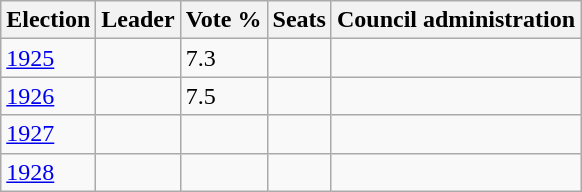<table class="sortable wikitable">
<tr>
<th>Election</th>
<th>Leader</th>
<th>Vote %</th>
<th>Seats</th>
<th>Council administration</th>
</tr>
<tr>
<td><a href='#'>1925</a></td>
<td></td>
<td>7.3</td>
<td></td>
<td></td>
</tr>
<tr>
<td><a href='#'>1926</a></td>
<td></td>
<td>7.5</td>
<td></td>
<td></td>
</tr>
<tr>
<td><a href='#'>1927</a></td>
<td></td>
<td></td>
<td></td>
<td></td>
</tr>
<tr>
<td><a href='#'>1928</a></td>
<td></td>
<td></td>
<td></td>
<td></td>
</tr>
</table>
